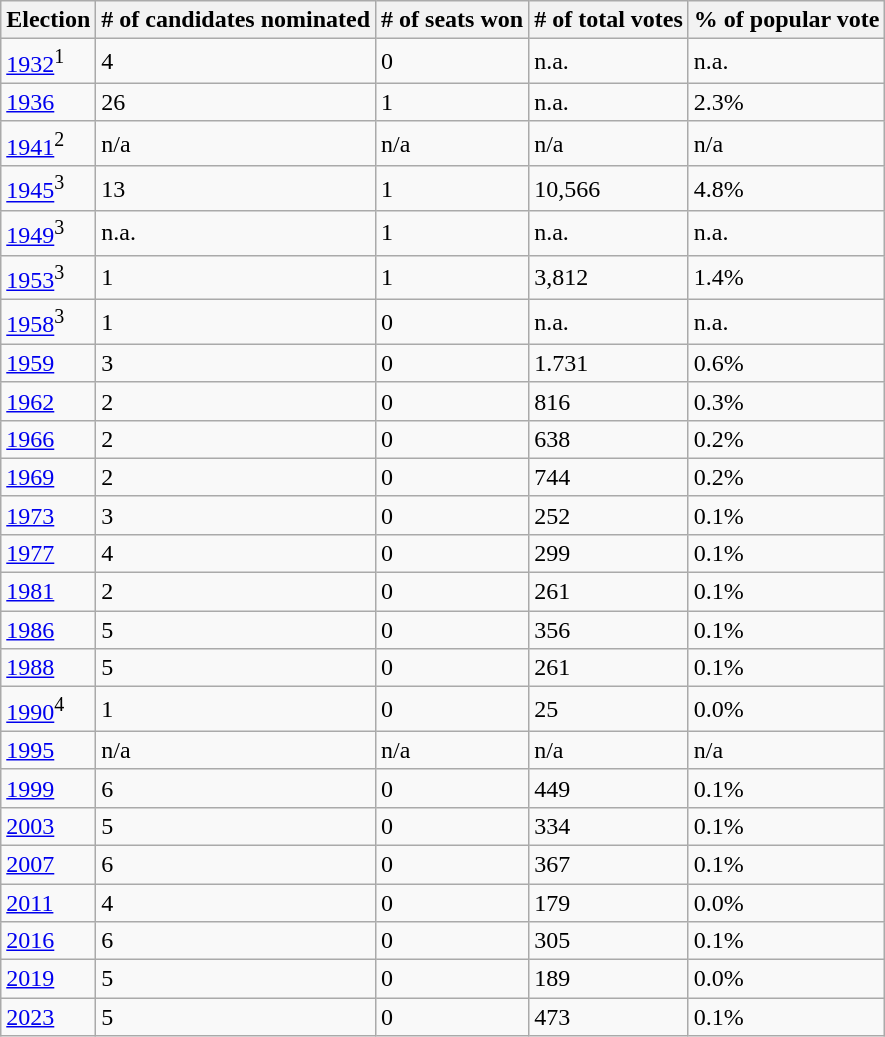<table class="wikitable">
<tr>
<th>Election</th>
<th><strong># of candidates nominated</strong></th>
<th><strong># of seats won</strong></th>
<th><strong># of total votes</strong></th>
<th><strong>% of popular vote</strong></th>
</tr>
<tr>
<td><a href='#'>1932</a><sup>1</sup></td>
<td>4</td>
<td>0</td>
<td>n.a.</td>
<td>n.a.</td>
</tr>
<tr>
<td><a href='#'>1936</a></td>
<td>26</td>
<td>1</td>
<td>n.a.</td>
<td>2.3%</td>
</tr>
<tr>
<td><a href='#'>1941</a><sup>2</sup></td>
<td>n/a</td>
<td>n/a</td>
<td>n/a</td>
<td>n/a</td>
</tr>
<tr>
<td><a href='#'>1945</a><sup>3</sup></td>
<td>13</td>
<td>1</td>
<td>10,566</td>
<td>4.8%</td>
</tr>
<tr>
<td><a href='#'>1949</a><sup>3</sup></td>
<td>n.a.</td>
<td>1</td>
<td>n.a.</td>
<td>n.a.</td>
</tr>
<tr>
<td><a href='#'>1953</a><sup>3</sup></td>
<td>1</td>
<td>1</td>
<td>3,812</td>
<td>1.4%</td>
</tr>
<tr>
<td><a href='#'>1958</a><sup>3</sup></td>
<td>1</td>
<td>0</td>
<td>n.a.</td>
<td>n.a.</td>
</tr>
<tr>
<td><a href='#'>1959</a></td>
<td>3</td>
<td>0</td>
<td>1.731</td>
<td>0.6%</td>
</tr>
<tr>
<td><a href='#'>1962</a></td>
<td>2</td>
<td>0</td>
<td>816</td>
<td>0.3%</td>
</tr>
<tr>
<td><a href='#'>1966</a></td>
<td>2</td>
<td>0</td>
<td>638</td>
<td>0.2%</td>
</tr>
<tr>
<td><a href='#'>1969</a></td>
<td>2</td>
<td>0</td>
<td>744</td>
<td>0.2%</td>
</tr>
<tr>
<td><a href='#'>1973</a></td>
<td>3</td>
<td>0</td>
<td>252</td>
<td>0.1%</td>
</tr>
<tr>
<td><a href='#'>1977</a></td>
<td>4</td>
<td>0</td>
<td>299</td>
<td>0.1%</td>
</tr>
<tr>
<td><a href='#'>1981</a></td>
<td>2</td>
<td>0</td>
<td>261</td>
<td>0.1%</td>
</tr>
<tr>
<td><a href='#'>1986</a></td>
<td>5</td>
<td>0</td>
<td>356</td>
<td>0.1%</td>
</tr>
<tr>
<td><a href='#'>1988</a></td>
<td>5</td>
<td>0</td>
<td>261</td>
<td>0.1%</td>
</tr>
<tr>
<td><a href='#'>1990</a><sup>4</sup></td>
<td>1</td>
<td>0</td>
<td>25</td>
<td>0.0%</td>
</tr>
<tr>
<td><a href='#'>1995</a></td>
<td>n/a</td>
<td>n/a</td>
<td>n/a</td>
<td>n/a</td>
</tr>
<tr>
<td><a href='#'>1999</a></td>
<td>6</td>
<td>0</td>
<td>449</td>
<td>0.1%</td>
</tr>
<tr>
<td><a href='#'>2003</a></td>
<td>5</td>
<td>0</td>
<td>334</td>
<td>0.1%</td>
</tr>
<tr>
<td><a href='#'>2007</a></td>
<td>6</td>
<td>0</td>
<td>367</td>
<td>0.1%</td>
</tr>
<tr>
<td><a href='#'>2011</a></td>
<td>4</td>
<td>0</td>
<td>179</td>
<td>0.0%</td>
</tr>
<tr>
<td><a href='#'>2016</a></td>
<td>6</td>
<td>0</td>
<td>305</td>
<td>0.1%</td>
</tr>
<tr>
<td><a href='#'>2019</a></td>
<td>5</td>
<td>0</td>
<td>189</td>
<td>0.0%</td>
</tr>
<tr>
<td><a href='#'>2023</a></td>
<td>5</td>
<td>0</td>
<td>473</td>
<td>0.1%</td>
</tr>
</table>
